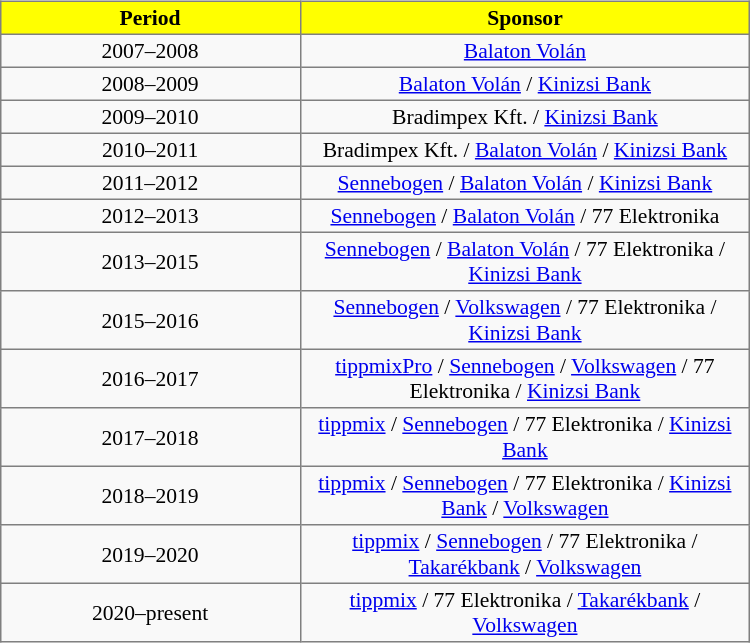<table width=50% align="center">
<tr>
<td valign=top width=60%><br><table align=center border=1 width=80% cellpadding="2" cellspacing="0" border=" 1px #aaa solid" style="background: #f9f9f9; border-collapse: collapse; font-size: 90%; text-align: center">
<tr align=center bgcolor=yellow style=“color:black;">
<th width=40%><span>Period</span></th>
<th width=60%><span>Sponsor</span></th>
</tr>
<tr>
<td align=center>2007–2008</td>
<td><a href='#'>Balaton Volán</a></td>
</tr>
<tr>
<td align=center>2008–2009</td>
<td><a href='#'>Balaton Volán</a> / <a href='#'>Kinizsi Bank</a></td>
</tr>
<tr>
<td align=center>2009–2010</td>
<td>Bradimpex Kft. / <a href='#'>Kinizsi Bank</a></td>
</tr>
<tr>
<td align=center>2010–2011</td>
<td>Bradimpex Kft. / <a href='#'>Balaton Volán</a> / <a href='#'>Kinizsi Bank</a></td>
</tr>
<tr>
<td align=center>2011–2012</td>
<td><a href='#'>Sennebogen</a> / <a href='#'>Balaton Volán</a> / <a href='#'>Kinizsi Bank</a></td>
</tr>
<tr>
<td align=center>2012–2013</td>
<td><a href='#'>Sennebogen</a> / <a href='#'>Balaton Volán</a> / 77 Elektronika</td>
</tr>
<tr>
<td align=center>2013–2015</td>
<td><a href='#'>Sennebogen</a> / <a href='#'>Balaton Volán</a> / 77 Elektronika / <a href='#'>Kinizsi Bank</a></td>
</tr>
<tr>
<td align=center>2015–2016</td>
<td><a href='#'>Sennebogen</a> / <a href='#'>Volkswagen</a> / 77 Elektronika / <a href='#'>Kinizsi Bank</a></td>
</tr>
<tr>
<td align=center>2016–2017</td>
<td><a href='#'>tippmixPro</a> / <a href='#'>Sennebogen</a> / <a href='#'>Volkswagen</a> / 77 Elektronika / <a href='#'>Kinizsi Bank</a></td>
</tr>
<tr>
<td align=center>2017–2018</td>
<td><a href='#'>tippmix</a> / <a href='#'>Sennebogen</a> / 77 Elektronika / <a href='#'>Kinizsi Bank</a></td>
</tr>
<tr>
<td align=center>2018–2019</td>
<td><a href='#'>tippmix</a> / <a href='#'>Sennebogen</a> / 77 Elektronika / <a href='#'>Kinizsi Bank</a> / <a href='#'>Volkswagen</a></td>
</tr>
<tr>
<td align=center>2019–2020</td>
<td><a href='#'>tippmix</a> / <a href='#'>Sennebogen</a> / 77 Elektronika / <a href='#'>Takarékbank</a> / <a href='#'>Volkswagen</a></td>
</tr>
<tr>
<td align=center>2020–present</td>
<td><a href='#'>tippmix</a> / 77 Elektronika / <a href='#'>Takarékbank</a> / <a href='#'>Volkswagen</a></td>
</tr>
</table>
</td>
</tr>
</table>
